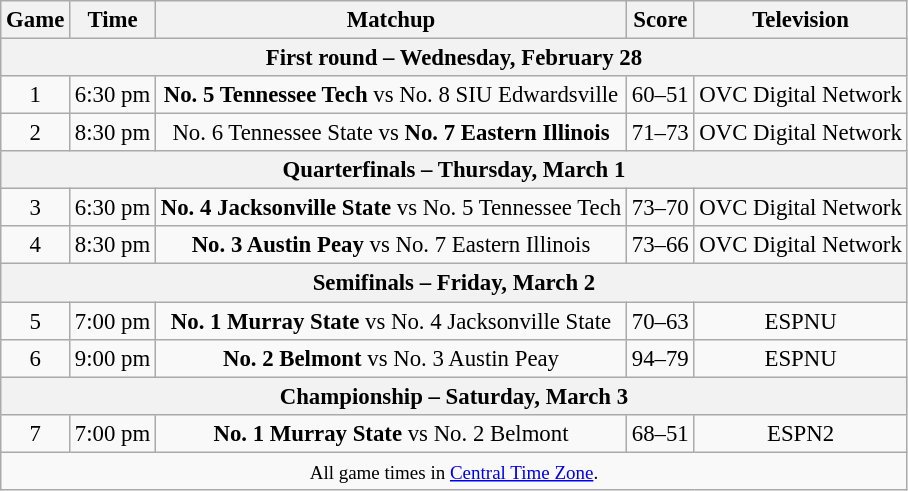<table class="wikitable" style="font-size: 95%;text-align:center">
<tr>
<th>Game</th>
<th>Time</th>
<th>Matchup</th>
<th>Score</th>
<th>Television</th>
</tr>
<tr>
<th colspan=5>First round – Wednesday, February 28</th>
</tr>
<tr>
<td>1</td>
<td>6:30 pm</td>
<td><strong>No. 5 Tennessee Tech</strong> vs No. 8 SIU Edwardsville</td>
<td>60–51</td>
<td>OVC Digital Network</td>
</tr>
<tr>
<td>2</td>
<td>8:30 pm</td>
<td>No. 6 Tennessee State vs <strong>No. 7 Eastern Illinois</strong></td>
<td>71–73</td>
<td>OVC Digital Network</td>
</tr>
<tr>
<th colspan=5>Quarterfinals – Thursday, March 1</th>
</tr>
<tr>
<td>3</td>
<td>6:30 pm</td>
<td><strong>No. 4 Jacksonville State</strong> vs No. 5 Tennessee Tech</td>
<td>73–70</td>
<td>OVC Digital Network</td>
</tr>
<tr>
<td>4</td>
<td>8:30 pm</td>
<td><strong>No. 3 Austin Peay</strong> vs No. 7 Eastern Illinois</td>
<td>73–66</td>
<td>OVC Digital Network</td>
</tr>
<tr>
<th colspan=5>Semifinals – Friday, March 2</th>
</tr>
<tr>
<td>5</td>
<td>7:00 pm</td>
<td><strong>No. 1 Murray State</strong> vs No. 4 Jacksonville State</td>
<td>70–63</td>
<td>ESPNU</td>
</tr>
<tr>
<td>6</td>
<td>9:00 pm</td>
<td><strong>No. 2 Belmont</strong> vs No. 3 Austin Peay</td>
<td>94–79</td>
<td>ESPNU</td>
</tr>
<tr>
<th colspan=5>Championship – Saturday, March 3</th>
</tr>
<tr>
<td>7</td>
<td>7:00 pm</td>
<td><strong>No. 1 Murray State</strong> vs No. 2 Belmont</td>
<td>68–51</td>
<td>ESPN2</td>
</tr>
<tr>
<td colspan=5><small>All game times in <a href='#'>Central Time Zone</a>.</small></td>
</tr>
</table>
